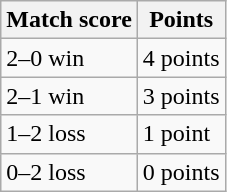<table class="wikitable">
<tr>
<th>Match score</th>
<th>Points</th>
</tr>
<tr>
<td>2–0 win</td>
<td>4 points</td>
</tr>
<tr>
<td>2–1 win</td>
<td>3 points</td>
</tr>
<tr>
<td>1–2 loss</td>
<td>1 point</td>
</tr>
<tr>
<td>0–2 loss</td>
<td>0 points</td>
</tr>
</table>
